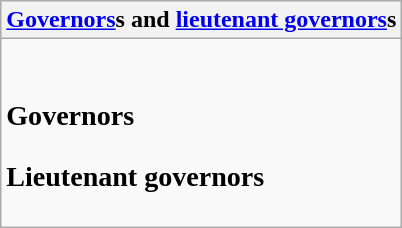<table class="wikitable collapsible collapsed">
<tr>
<th><a href='#'>Governors</a>s and <a href='#'>lieutenant governors</a>s</th>
</tr>
<tr>
<td><br><h3>Governors</h3><h3>Lieutenant governors</h3></td>
</tr>
</table>
